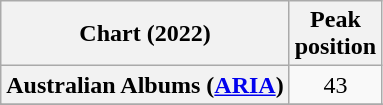<table class="wikitable sortable plainrowheaders" style="text-align:center">
<tr>
<th scope="col">Chart (2022)</th>
<th scope="col">Peak<br>position</th>
</tr>
<tr>
<th scope="row">Australian Albums (<a href='#'>ARIA</a>)</th>
<td>43</td>
</tr>
<tr>
</tr>
<tr>
</tr>
<tr>
</tr>
<tr>
</tr>
<tr>
</tr>
<tr>
</tr>
<tr>
</tr>
<tr>
</tr>
<tr>
</tr>
<tr>
</tr>
<tr>
</tr>
<tr>
</tr>
<tr>
</tr>
<tr>
</tr>
<tr>
</tr>
<tr>
</tr>
</table>
